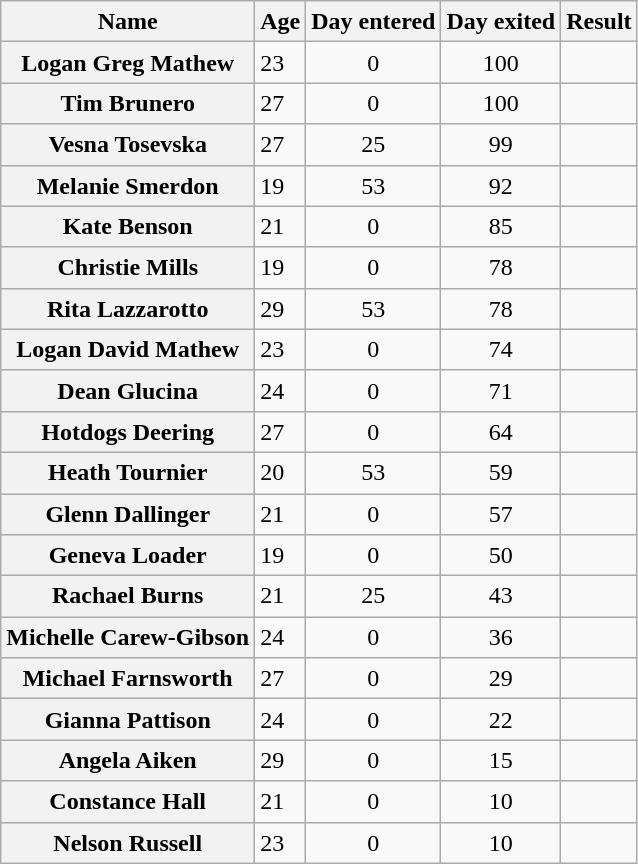<table class="wikitable sortable" style="text-align:left; line-height:20px; width:auto;">
<tr>
<th scope="col">Name</th>
<th scope="col">Age</th>
<th scope="col">Day entered</th>
<th scope="col">Day exited</th>
<th scope="col">Result</th>
</tr>
<tr>
<th scope="row">Logan Greg Mathew</th>
<td>23</td>
<td align="center">0</td>
<td align="center">100</td>
<td></td>
</tr>
<tr>
<th scope="row">Tim Brunero</th>
<td>27</td>
<td align="center">0</td>
<td align="center">100</td>
<td></td>
</tr>
<tr>
<th scope="row">Vesna Tosevska</th>
<td>27</td>
<td align="center">25</td>
<td align="center">99</td>
<td></td>
</tr>
<tr>
<th scope="row">Melanie Smerdon</th>
<td>19</td>
<td align="center">53</td>
<td align="center">92</td>
<td></td>
</tr>
<tr>
<th scope="row">Kate Benson</th>
<td>21</td>
<td align="center">0</td>
<td align="center">85</td>
<td></td>
</tr>
<tr>
<th scope="row">Christie Mills</th>
<td>19</td>
<td align="center">0</td>
<td align="center">78</td>
<td></td>
</tr>
<tr>
<th scope="row">Rita Lazzarotto</th>
<td>29</td>
<td align="center">53</td>
<td align="center">78</td>
<td></td>
</tr>
<tr>
<th scope="row">Logan David Mathew</th>
<td>23</td>
<td align="center">0</td>
<td align="center">74</td>
<td></td>
</tr>
<tr>
<th scope="row">Dean Glucina</th>
<td>24</td>
<td align="center">0</td>
<td align="center">71</td>
<td></td>
</tr>
<tr>
<th scope="row">Hotdogs Deering</th>
<td>27</td>
<td align="center">0</td>
<td align="center">64</td>
<td></td>
</tr>
<tr>
<th scope="row">Heath Tournier</th>
<td>20</td>
<td align="center">53</td>
<td align="center">59</td>
<td></td>
</tr>
<tr>
<th scope="row">Glenn Dallinger</th>
<td>21</td>
<td align="center">0</td>
<td align="center">57</td>
<td></td>
</tr>
<tr>
<th scope="row">Geneva Loader</th>
<td>19</td>
<td align="center">0</td>
<td align="center">50</td>
<td></td>
</tr>
<tr>
<th scope="row">Rachael Burns</th>
<td>21</td>
<td align="center">25</td>
<td align="center">43</td>
<td></td>
</tr>
<tr>
<th scope="row">Michelle Carew-Gibson</th>
<td>24</td>
<td align="center">0</td>
<td align="center">36</td>
<td></td>
</tr>
<tr>
<th scope="row">Michael Farnsworth</th>
<td>27</td>
<td align="center">0</td>
<td align="center">29</td>
<td></td>
</tr>
<tr>
<th scope="row">Gianna Pattison</th>
<td>24</td>
<td align="center">0</td>
<td align="center">22</td>
<td></td>
</tr>
<tr>
<th scope="row">Angela Aiken</th>
<td>29</td>
<td align="center">0</td>
<td align="center">15</td>
<td></td>
</tr>
<tr>
<th scope="row">Constance Hall</th>
<td>21</td>
<td align="center">0</td>
<td align="center">10</td>
<td></td>
</tr>
<tr>
<th scope="row">Nelson Russell</th>
<td>23</td>
<td align="center">0</td>
<td align="center">10</td>
<td></td>
</tr>
</table>
